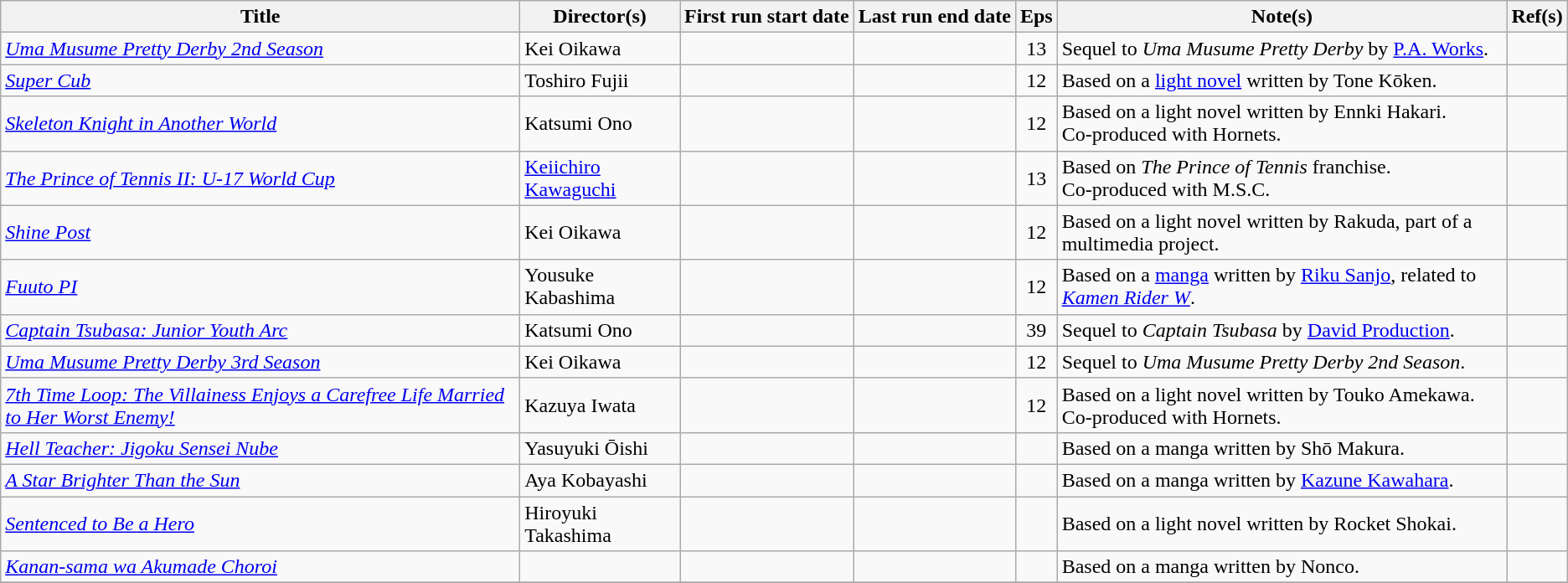<table class="wikitable sortable">
<tr>
<th scope="col">Title</th>
<th scope="col">Director(s)</th>
<th scope="col" nowrap>First run start date</th>
<th scope="col" nowrap>Last run end date</th>
<th scope="col" class="unsortable">Eps</th>
<th scope="col" class="unsortable">Note(s)</th>
<th scope="col" class="unsortable">Ref(s)</th>
</tr>
<tr>
<td><em><a href='#'>Uma Musume Pretty Derby 2nd Season</a></em></td>
<td>Kei Oikawa</td>
<td></td>
<td></td>
<td style="text-align:center">13</td>
<td>Sequel to <em>Uma Musume Pretty Derby</em> by <a href='#'>P.A. Works</a>.</td>
<td style="text-align:center"></td>
</tr>
<tr>
<td><em><a href='#'>Super Cub</a></em></td>
<td>Toshiro Fujii</td>
<td></td>
<td></td>
<td style="text-align:center">12</td>
<td>Based on a <a href='#'>light novel</a> written by Tone Kōken.</td>
<td style="text-align:center"></td>
</tr>
<tr>
<td><em><a href='#'>Skeleton Knight in Another World</a></em></td>
<td>Katsumi Ono</td>
<td></td>
<td></td>
<td style="text-align:center">12</td>
<td>Based on a light novel written by Ennki Hakari.<br>Co-produced with Hornets.</td>
<td style="text-align:center"></td>
</tr>
<tr>
<td><em><a href='#'>The Prince of Tennis II: U-17 World Cup</a></em></td>
<td><a href='#'>Keiichiro Kawaguchi</a></td>
<td></td>
<td></td>
<td style="text-align:center">13</td>
<td>Based on <em>The Prince of Tennis</em> franchise.<br>Co-produced with M.S.C.</td>
<td style="text-align:center"></td>
</tr>
<tr>
<td><em><a href='#'>Shine Post</a></em></td>
<td>Kei Oikawa</td>
<td></td>
<td></td>
<td style="text-align:center">12</td>
<td>Based on a light novel written by Rakuda, part of a multimedia project.</td>
<td style="text-align:center"></td>
</tr>
<tr>
<td><em><a href='#'>Fuuto PI</a></em></td>
<td>Yousuke Kabashima</td>
<td></td>
<td></td>
<td style="text-align:center">12</td>
<td>Based on a <a href='#'>manga</a> written by <a href='#'>Riku Sanjo</a>, related to <em><a href='#'>Kamen Rider W</a></em>.</td>
<td style="text-align:center"></td>
</tr>
<tr>
<td><em><a href='#'>Captain Tsubasa: Junior Youth Arc</a></em></td>
<td>Katsumi Ono</td>
<td></td>
<td></td>
<td style="text-align:center">39</td>
<td>Sequel to <em>Captain Tsubasa</em> by <a href='#'>David Production</a>.</td>
<td style="text-align:center"></td>
</tr>
<tr>
<td><em><a href='#'>Uma Musume Pretty Derby 3rd Season</a></em></td>
<td>Kei Oikawa</td>
<td></td>
<td></td>
<td style="text-align:center">12</td>
<td>Sequel to <em>Uma Musume Pretty Derby 2nd Season</em>.</td>
<td style="text-align:center"></td>
</tr>
<tr>
<td><em><a href='#'>7th Time Loop: The Villainess Enjoys a Carefree Life Married to Her Worst Enemy!</a></em></td>
<td>Kazuya Iwata</td>
<td></td>
<td></td>
<td style="text-align:center">12</td>
<td>Based on a light novel written by Touko Amekawa.<br>Co-produced with Hornets.</td>
<td style="text-align:center"></td>
</tr>
<tr>
<td><em><a href='#'>Hell Teacher: Jigoku Sensei Nube</a></em></td>
<td>Yasuyuki Ōishi</td>
<td></td>
<td></td>
<td style="text-align:center"></td>
<td>Based on a manga written by Shō Makura.</td>
<td style="text-align:center"></td>
</tr>
<tr>
<td><em><a href='#'>A Star Brighter Than the Sun</a></em></td>
<td>Aya Kobayashi</td>
<td></td>
<td></td>
<td style="text-align:center"></td>
<td>Based on a manga written by <a href='#'>Kazune Kawahara</a>.</td>
<td style="text-align:center"></td>
</tr>
<tr>
<td><em><a href='#'>Sentenced to Be a Hero</a></em></td>
<td>Hiroyuki Takashima</td>
<td></td>
<td></td>
<td style="text-align:center"></td>
<td>Based on a light novel written by Rocket Shokai.</td>
<td style="text-align:center"></td>
</tr>
<tr>
<td><em><a href='#'>Kanan-sama wa Akumade Choroi</a></em></td>
<td></td>
<td></td>
<td></td>
<td style="text-align:center"></td>
<td>Based on a manga written by Nonco.</td>
<td style="text-align:center"></td>
</tr>
<tr>
</tr>
</table>
